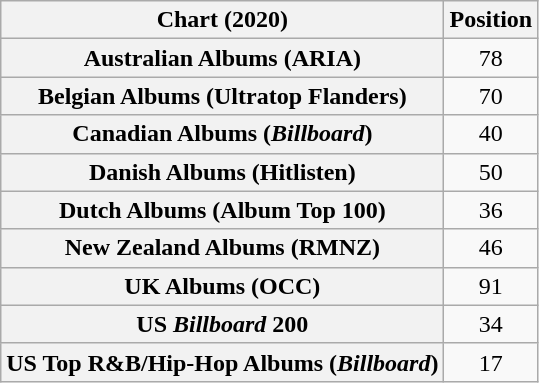<table class="wikitable sortable plainrowheaders" style="text-align:center">
<tr>
<th scope="col">Chart (2020)</th>
<th scope="col">Position</th>
</tr>
<tr>
<th scope="row">Australian Albums (ARIA)</th>
<td>78</td>
</tr>
<tr>
<th scope="row">Belgian Albums (Ultratop Flanders)</th>
<td>70</td>
</tr>
<tr>
<th scope="row">Canadian Albums (<em>Billboard</em>)</th>
<td>40</td>
</tr>
<tr>
<th scope="row">Danish Albums (Hitlisten)</th>
<td>50</td>
</tr>
<tr>
<th scope="row">Dutch Albums (Album Top 100)</th>
<td>36</td>
</tr>
<tr>
<th scope="row">New Zealand Albums (RMNZ)</th>
<td>46</td>
</tr>
<tr>
<th scope="row">UK Albums (OCC)</th>
<td>91</td>
</tr>
<tr>
<th scope="row">US <em>Billboard</em> 200</th>
<td>34</td>
</tr>
<tr>
<th scope="row">US Top R&B/Hip-Hop Albums (<em>Billboard</em>)</th>
<td>17</td>
</tr>
</table>
